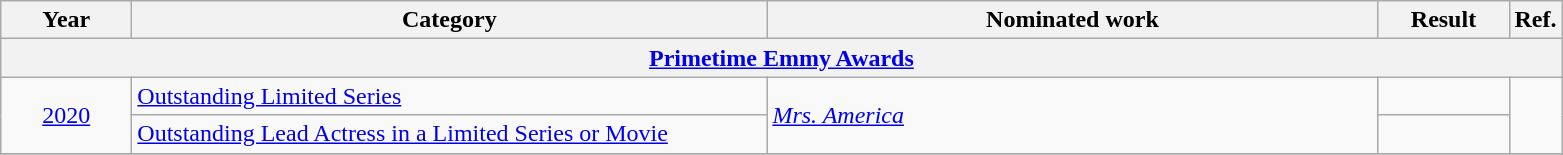<table class=wikitable>
<tr>
<th scope="col" style="width:5em;">Year</th>
<th scope="col" style="width:26em;">Category</th>
<th scope="col" style="width:25em;">Nominated work</th>
<th scope="col" style="width:5em;">Result</th>
<th>Ref.</th>
</tr>
<tr>
<th colspan=5><a href='#'>Primetime Emmy Awards</a></th>
</tr>
<tr>
<td rowspan="2", style="text-align:center;"><a href='#'>2020</a></td>
<td><a href='#'>Outstanding Limited Series</a> </td>
<td rowspan="2"><em><a href='#'>Mrs. America</a></em></td>
<td></td>
<td rowspan="2" style="text-align:center;"></td>
</tr>
<tr>
<td><a href='#'>Outstanding Lead Actress in a Limited Series or Movie</a></td>
<td></td>
</tr>
<tr>
</tr>
</table>
